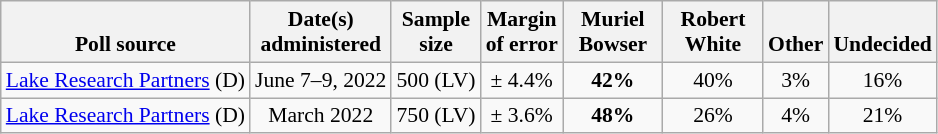<table class="wikitable" style="font-size:90%;text-align:center;">
<tr valign=bottom>
<th>Poll source</th>
<th>Date(s)<br>administered</th>
<th>Sample<br>size</th>
<th>Margin<br>of error</th>
<th style="width:60px;">Muriel<br>Bowser</th>
<th style="width:60px;">Robert<br>White</th>
<th>Other</th>
<th>Undecided</th>
</tr>
<tr>
<td style="text-align:left;"><a href='#'>Lake Research Partners</a> (D)</td>
<td>June 7–9, 2022</td>
<td>500 (LV)</td>
<td>± 4.4%</td>
<td><strong>42%</strong></td>
<td>40%</td>
<td>3%</td>
<td>16%</td>
</tr>
<tr>
<td style="text-align:left;"><a href='#'>Lake Research Partners</a> (D)</td>
<td>March 2022</td>
<td>750 (LV)</td>
<td>± 3.6%</td>
<td><strong>48%</strong></td>
<td>26%</td>
<td>4%</td>
<td>21%</td>
</tr>
</table>
